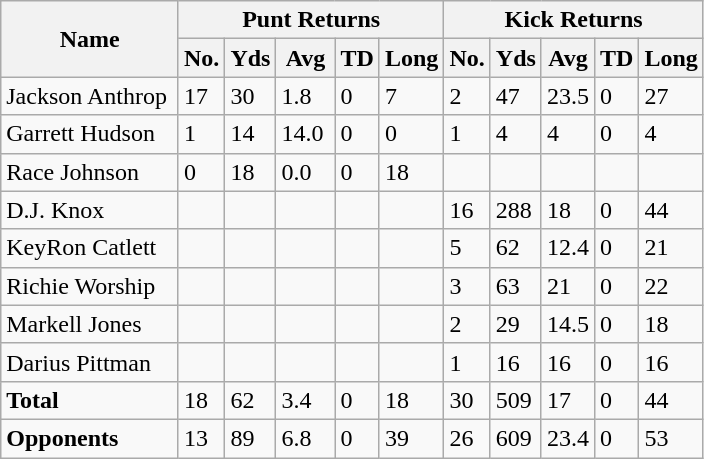<table class="wikitable" style="white-space:nowrap;">
<tr>
<th rowspan="2">Name</th>
<th colspan="5">Punt Returns</th>
<th colspan="5">Kick Returns</th>
</tr>
<tr>
<th>No.</th>
<th>Yds</th>
<th>Avg</th>
<th>TD</th>
<th>Long</th>
<th>No.</th>
<th>Yds</th>
<th>Avg</th>
<th>TD</th>
<th>Long</th>
</tr>
<tr>
<td>Jackson Anthrop </td>
<td>17 </td>
<td>30 </td>
<td>1.8 </td>
<td>0 </td>
<td>7 </td>
<td>2</td>
<td>47</td>
<td>23.5</td>
<td>0</td>
<td>27</td>
</tr>
<tr>
<td>Garrett Hudson  </td>
<td>1 </td>
<td>14 </td>
<td>14.0 </td>
<td>0 </td>
<td>0 </td>
<td>1</td>
<td>4</td>
<td>4</td>
<td>0</td>
<td>4</td>
</tr>
<tr>
<td>Race Johnson  </td>
<td>0 </td>
<td>18 </td>
<td>0.0 </td>
<td>0 </td>
<td>18 </td>
<td></td>
<td></td>
<td></td>
<td></td>
<td></td>
</tr>
<tr>
<td>D.J. Knox</td>
<td></td>
<td></td>
<td></td>
<td></td>
<td></td>
<td>16</td>
<td>288</td>
<td>18</td>
<td>0</td>
<td>44</td>
</tr>
<tr>
<td>KeyRon Catlett</td>
<td></td>
<td></td>
<td></td>
<td></td>
<td></td>
<td>5</td>
<td>62</td>
<td>12.4</td>
<td>0</td>
<td>21</td>
</tr>
<tr>
<td>Richie Worship</td>
<td></td>
<td></td>
<td></td>
<td></td>
<td></td>
<td>3</td>
<td>63</td>
<td>21</td>
<td>0</td>
<td>22</td>
</tr>
<tr>
<td>Markell Jones</td>
<td></td>
<td></td>
<td></td>
<td></td>
<td></td>
<td>2</td>
<td>29</td>
<td>14.5</td>
<td>0</td>
<td>18</td>
</tr>
<tr>
<td>Darius Pittman</td>
<td></td>
<td></td>
<td></td>
<td></td>
<td></td>
<td>1</td>
<td>16</td>
<td>16</td>
<td>0</td>
<td>16</td>
</tr>
<tr>
<td><strong>Total</strong> </td>
<td>18 </td>
<td>62 </td>
<td>3.4 </td>
<td>0 </td>
<td>18 </td>
<td>30</td>
<td>509</td>
<td>17</td>
<td>0</td>
<td>44</td>
</tr>
<tr>
<td><strong>Opponents</strong> </td>
<td>13 </td>
<td>89 </td>
<td>6.8 </td>
<td>0 </td>
<td>39 </td>
<td>26</td>
<td>609</td>
<td>23.4</td>
<td>0</td>
<td>53</td>
</tr>
</table>
